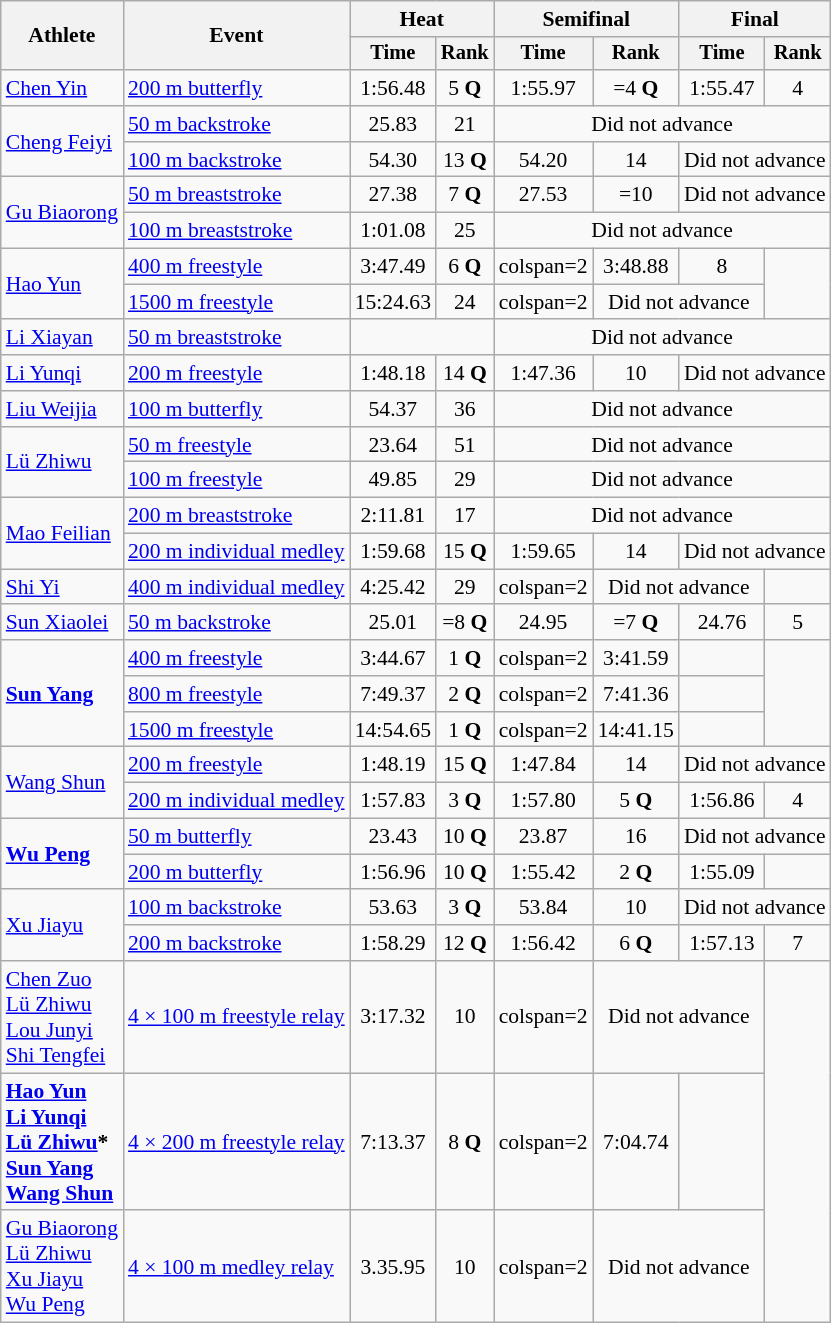<table class=wikitable style="font-size:90%">
<tr>
<th rowspan="2">Athlete</th>
<th rowspan="2">Event</th>
<th colspan="2">Heat</th>
<th colspan="2">Semifinal</th>
<th colspan="2">Final</th>
</tr>
<tr style="font-size:95%">
<th>Time</th>
<th>Rank</th>
<th>Time</th>
<th>Rank</th>
<th>Time</th>
<th>Rank</th>
</tr>
<tr align=center>
<td align=left><a href='#'>Chen Yin</a></td>
<td align=left><a href='#'>200 m butterfly</a></td>
<td>1:56.48</td>
<td>5 <strong>Q</strong></td>
<td>1:55.97</td>
<td>=4 <strong>Q</strong></td>
<td>1:55.47</td>
<td>4</td>
</tr>
<tr align=center>
<td align=left rowspan=2><a href='#'>Cheng Feiyi</a></td>
<td align=left><a href='#'>50 m backstroke</a></td>
<td>25.83</td>
<td>21</td>
<td colspan=4>Did not advance</td>
</tr>
<tr align=center>
<td align=left><a href='#'>100 m backstroke</a></td>
<td>54.30</td>
<td>13 <strong>Q</strong></td>
<td>54.20</td>
<td>14</td>
<td colspan=2>Did not advance</td>
</tr>
<tr align=center>
<td align=left rowspan=2><a href='#'>Gu Biaorong</a></td>
<td align=left><a href='#'>50 m breaststroke</a></td>
<td>27.38</td>
<td>7 <strong>Q</strong></td>
<td>27.53</td>
<td>=10</td>
<td colspan=2>Did not advance</td>
</tr>
<tr align=center>
<td align=left><a href='#'>100 m breaststroke</a></td>
<td>1:01.08</td>
<td>25</td>
<td colspan=4>Did not advance</td>
</tr>
<tr align=center>
<td align=left rowspan=2><a href='#'>Hao Yun</a></td>
<td align=left><a href='#'>400 m freestyle</a></td>
<td>3:47.49</td>
<td>6 <strong>Q</strong></td>
<td>colspan=2 </td>
<td>3:48.88</td>
<td>8</td>
</tr>
<tr align=center>
<td align=left><a href='#'>1500 m freestyle</a></td>
<td>15:24.63</td>
<td>24</td>
<td>colspan=2 </td>
<td colspan=2>Did not advance</td>
</tr>
<tr align=center>
<td align=left><a href='#'>Li Xiayan</a></td>
<td align=left><a href='#'>50 m breaststroke</a></td>
<td colspan=2></td>
<td colspan=4>Did not advance</td>
</tr>
<tr align=center>
<td align=left><a href='#'>Li Yunqi</a></td>
<td align=left><a href='#'>200 m freestyle</a></td>
<td>1:48.18</td>
<td>14 <strong>Q</strong></td>
<td>1:47.36</td>
<td>10</td>
<td colspan=2>Did not advance</td>
</tr>
<tr align=center>
<td align=left><a href='#'>Liu Weijia</a></td>
<td align=left><a href='#'>100 m butterfly</a></td>
<td>54.37</td>
<td>36</td>
<td colspan=4>Did not advance</td>
</tr>
<tr align=center>
<td align=left rowspan=2><a href='#'>Lü Zhiwu</a></td>
<td align=left><a href='#'>50 m freestyle</a></td>
<td>23.64</td>
<td>51</td>
<td colspan=4>Did not advance</td>
</tr>
<tr align=center>
<td align=left><a href='#'>100 m freestyle</a></td>
<td>49.85</td>
<td>29</td>
<td colspan=4>Did not advance</td>
</tr>
<tr align=center>
<td align=left rowspan=2><a href='#'>Mao Feilian</a></td>
<td align=left><a href='#'>200 m breaststroke</a></td>
<td>2:11.81</td>
<td>17</td>
<td colspan=4>Did not advance</td>
</tr>
<tr align=center>
<td align=left><a href='#'>200 m individual medley</a></td>
<td>1:59.68</td>
<td>15 <strong>Q</strong></td>
<td>1:59.65</td>
<td>14</td>
<td colspan=2>Did not advance</td>
</tr>
<tr align=center>
<td align=left><a href='#'>Shi Yi</a></td>
<td align=left><a href='#'>400 m individual medley</a></td>
<td>4:25.42</td>
<td>29</td>
<td>colspan=2 </td>
<td colspan=2>Did not advance</td>
</tr>
<tr align=center>
<td align=left><a href='#'>Sun Xiaolei</a></td>
<td align=left><a href='#'>50 m backstroke</a></td>
<td>25.01</td>
<td>=8 <strong>Q</strong></td>
<td>24.95</td>
<td>=7 <strong>Q</strong></td>
<td>24.76</td>
<td>5</td>
</tr>
<tr align=center>
<td align=left rowspan=3><strong><a href='#'>Sun Yang</a></strong></td>
<td align=left><a href='#'>400 m freestyle</a></td>
<td>3:44.67</td>
<td>1 <strong>Q</strong></td>
<td>colspan=2 </td>
<td>3:41.59</td>
<td></td>
</tr>
<tr align=center>
<td align=left><a href='#'>800 m freestyle</a></td>
<td>7:49.37</td>
<td>2 <strong>Q</strong></td>
<td>colspan=2 </td>
<td>7:41.36</td>
<td></td>
</tr>
<tr align=center>
<td align=left><a href='#'>1500 m freestyle</a></td>
<td>14:54.65</td>
<td>1 <strong>Q</strong></td>
<td>colspan=2 </td>
<td>14:41.15</td>
<td></td>
</tr>
<tr align=center>
<td align=left rowspan=2><a href='#'>Wang Shun</a></td>
<td align=left><a href='#'>200 m freestyle</a></td>
<td>1:48.19</td>
<td>15 <strong>Q</strong></td>
<td>1:47.84</td>
<td>14</td>
<td colspan=2>Did not advance</td>
</tr>
<tr align=center>
<td align=left><a href='#'>200 m individual medley</a></td>
<td>1:57.83</td>
<td>3 <strong>Q</strong></td>
<td>1:57.80</td>
<td>5 <strong>Q</strong></td>
<td>1:56.86</td>
<td>4</td>
</tr>
<tr align=center>
<td align=left rowspan=2><strong><a href='#'>Wu Peng</a></strong></td>
<td align=left><a href='#'>50 m butterfly</a></td>
<td>23.43</td>
<td>10 <strong>Q</strong></td>
<td>23.87</td>
<td>16</td>
<td colspan=2>Did not advance</td>
</tr>
<tr align=center>
<td align=left><a href='#'>200 m butterfly</a></td>
<td>1:56.96</td>
<td>10 <strong>Q</strong></td>
<td>1:55.42</td>
<td>2 <strong>Q</strong></td>
<td>1:55.09</td>
<td></td>
</tr>
<tr align=center>
<td align=left rowspan=2><a href='#'>Xu Jiayu</a></td>
<td align=left><a href='#'>100 m backstroke</a></td>
<td>53.63</td>
<td>3 <strong>Q</strong></td>
<td>53.84</td>
<td>10</td>
<td colspan=2>Did not advance</td>
</tr>
<tr align=center>
<td align=left><a href='#'>200 m backstroke</a></td>
<td>1:58.29</td>
<td>12 <strong>Q</strong></td>
<td>1:56.42</td>
<td>6 <strong>Q</strong></td>
<td>1:57.13</td>
<td>7</td>
</tr>
<tr align=center>
<td align=left><a href='#'>Chen Zuo</a><br><a href='#'>Lü Zhiwu</a><br><a href='#'>Lou Junyi</a><br><a href='#'>Shi Tengfei</a></td>
<td align=left><a href='#'>4 × 100 m freestyle relay</a></td>
<td>3:17.32</td>
<td>10</td>
<td>colspan=2 </td>
<td colspan=2>Did not advance</td>
</tr>
<tr align=center>
<td align=left><strong><a href='#'>Hao Yun</a><br><a href='#'>Li Yunqi</a><br><a href='#'>Lü Zhiwu</a>*<br><a href='#'>Sun Yang</a><br><a href='#'>Wang Shun</a></strong></td>
<td align=left><a href='#'>4 × 200 m freestyle relay</a></td>
<td>7:13.37</td>
<td>8 <strong>Q</strong></td>
<td>colspan=2 </td>
<td>7:04.74</td>
<td></td>
</tr>
<tr align=center>
<td align=left><a href='#'>Gu Biaorong</a><br><a href='#'>Lü Zhiwu</a><br><a href='#'>Xu Jiayu</a><br><a href='#'>Wu Peng</a></td>
<td align=left><a href='#'>4 × 100 m medley relay</a></td>
<td>3.35.95</td>
<td>10</td>
<td>colspan=2 </td>
<td colspan=2>Did not advance</td>
</tr>
</table>
